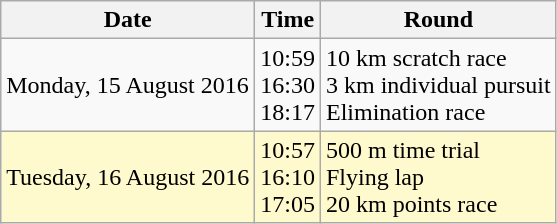<table class="wikitable">
<tr>
<th>Date</th>
<th>Time</th>
<th>Round</th>
</tr>
<tr>
<td>Monday, 15 August 2016</td>
<td>10:59<br>16:30<br>18:17</td>
<td>10 km scratch race<br>3 km individual pursuit<br>Elimination race</td>
</tr>
<tr>
<td style=background:lemonchiffon>Tuesday, 16 August 2016</td>
<td style=background:lemonchiffon>10:57<br>16:10<br>17:05</td>
<td style=background:lemonchiffon>500 m time trial<br>Flying lap<br>20 km points race</td>
</tr>
</table>
